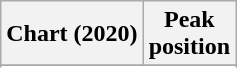<table class="wikitable sortable plainrowheaders" style="text-align:center;">
<tr>
<th>Chart (2020)</th>
<th>Peak<br>position</th>
</tr>
<tr>
</tr>
<tr>
</tr>
<tr>
</tr>
<tr>
</tr>
<tr>
</tr>
</table>
